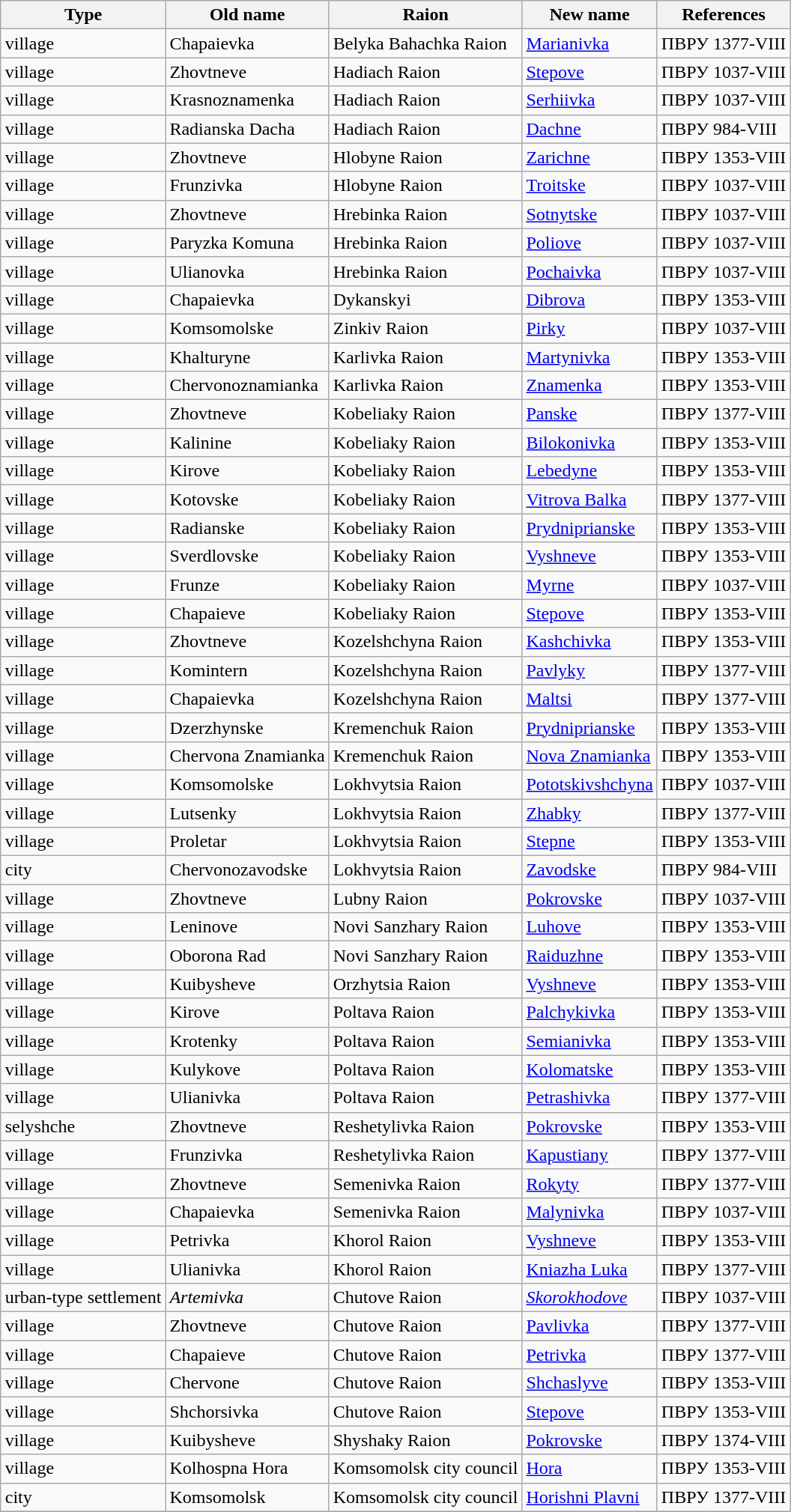<table class="wikitable sortable" style="margin:auto;">
<tr>
<th>Type</th>
<th>Old name</th>
<th>Raion</th>
<th>New name</th>
<th>References</th>
</tr>
<tr>
<td>village</td>
<td>Chapaievka</td>
<td>Belyka Bahachka Raion</td>
<td><a href='#'>Marianivka</a></td>
<td>ПВРУ 1377-VIII</td>
</tr>
<tr>
<td>village</td>
<td>Zhovtneve</td>
<td>Hadiach Raion</td>
<td><a href='#'>Stepove</a></td>
<td>ПВРУ 1037-VIII</td>
</tr>
<tr>
<td>village</td>
<td>Krasnoznamenka</td>
<td>Hadiach Raion</td>
<td><a href='#'>Serhiivka</a></td>
<td>ПВРУ 1037-VIII</td>
</tr>
<tr>
<td>village</td>
<td>Radianska Dacha</td>
<td>Hadiach Raion</td>
<td><a href='#'>Dachne</a></td>
<td>ПВРУ 984-VIII</td>
</tr>
<tr>
<td>village</td>
<td>Zhovtneve</td>
<td>Hlobyne Raion</td>
<td><a href='#'>Zarichne</a></td>
<td>ПВРУ 1353-VIII</td>
</tr>
<tr>
<td>village</td>
<td>Frunzivka</td>
<td>Hlobyne Raion</td>
<td><a href='#'>Troitske</a></td>
<td>ПВРУ 1037-VIII</td>
</tr>
<tr>
<td>village</td>
<td>Zhovtneve</td>
<td>Hrebinka Raion</td>
<td><a href='#'>Sotnytske</a></td>
<td>ПВРУ 1037-VIII</td>
</tr>
<tr>
<td>village</td>
<td>Paryzka Komuna</td>
<td>Hrebinka Raion</td>
<td><a href='#'>Poliove</a></td>
<td>ПВРУ 1037-VIII</td>
</tr>
<tr>
<td>village</td>
<td>Ulianovka</td>
<td>Hrebinka Raion</td>
<td><a href='#'>Pochaivka</a></td>
<td>ПВРУ 1037-VIII</td>
</tr>
<tr>
<td>village</td>
<td>Chapaievka</td>
<td>Dykanskyi</td>
<td><a href='#'>Dibrova</a></td>
<td>ПВРУ 1353-VIII</td>
</tr>
<tr>
<td>village</td>
<td>Komsomolske</td>
<td>Zinkiv Raion</td>
<td><a href='#'>Pirky</a></td>
<td>ПВРУ 1037-VIII</td>
</tr>
<tr>
<td>village</td>
<td>Khalturyne</td>
<td>Karlivka Raion</td>
<td><a href='#'>Martynivka</a></td>
<td>ПВРУ 1353-VIII</td>
</tr>
<tr>
<td>village</td>
<td>Chervonoznamianka</td>
<td>Karlivka Raion</td>
<td><a href='#'>Znamenka</a></td>
<td>ПВРУ 1353-VIII</td>
</tr>
<tr>
<td>village</td>
<td>Zhovtneve</td>
<td>Kobeliaky Raion</td>
<td><a href='#'>Panske</a></td>
<td>ПВРУ 1377-VIII</td>
</tr>
<tr>
<td>village</td>
<td>Kalinine</td>
<td>Kobeliaky Raion</td>
<td><a href='#'>Bilokonivka</a></td>
<td>ПВРУ 1353-VIII</td>
</tr>
<tr>
<td>village</td>
<td>Kirove</td>
<td>Kobeliaky Raion</td>
<td><a href='#'>Lebedyne</a></td>
<td>ПВРУ 1353-VIII</td>
</tr>
<tr>
<td>village</td>
<td>Kotovske</td>
<td>Kobeliaky Raion</td>
<td><a href='#'>Vitrova Balka</a></td>
<td>ПВРУ 1377-VIII</td>
</tr>
<tr>
<td>village</td>
<td>Radianske</td>
<td>Kobeliaky Raion</td>
<td><a href='#'>Prydniprianske</a></td>
<td>ПВРУ 1353-VIII</td>
</tr>
<tr>
<td>village</td>
<td>Sverdlovske</td>
<td>Kobeliaky Raion</td>
<td><a href='#'>Vyshneve</a></td>
<td>ПВРУ 1353-VIII</td>
</tr>
<tr>
<td>village</td>
<td>Frunze</td>
<td>Kobeliaky Raion</td>
<td><a href='#'>Myrne</a></td>
<td>ПВРУ 1037-VIII</td>
</tr>
<tr>
<td>village</td>
<td>Chapaieve</td>
<td>Kobeliaky Raion</td>
<td><a href='#'>Stepove</a></td>
<td>ПВРУ 1353-VIII</td>
</tr>
<tr>
<td>village</td>
<td>Zhovtneve</td>
<td>Kozelshchyna Raion</td>
<td><a href='#'>Kashchivka</a></td>
<td>ПВРУ 1353-VIII</td>
</tr>
<tr>
<td>village</td>
<td>Komintern</td>
<td>Kozelshchyna Raion</td>
<td><a href='#'>Pavlyky</a></td>
<td>ПВРУ 1377-VIII</td>
</tr>
<tr>
<td>village</td>
<td>Chapaievka</td>
<td>Kozelshchyna Raion</td>
<td><a href='#'>Maltsi</a></td>
<td>ПВРУ 1377-VIII</td>
</tr>
<tr>
<td>village</td>
<td>Dzerzhynske</td>
<td>Kremenchuk Raion</td>
<td><a href='#'>Prydniprianske</a></td>
<td>ПВРУ 1353-VIII</td>
</tr>
<tr>
<td>village</td>
<td>Chervona Znamianka</td>
<td>Kremenchuk Raion</td>
<td><a href='#'>Nova Znamianka</a></td>
<td>ПВРУ 1353-VIII</td>
</tr>
<tr>
<td>village</td>
<td>Komsomolske</td>
<td>Lokhvytsia Raion</td>
<td><a href='#'>Pototskivshchyna</a></td>
<td>ПВРУ 1037-VIII</td>
</tr>
<tr>
<td>village</td>
<td>Lutsenky</td>
<td>Lokhvytsia Raion</td>
<td><a href='#'>Zhabky</a></td>
<td>ПВРУ 1377-VIII</td>
</tr>
<tr>
<td>village</td>
<td>Proletar</td>
<td>Lokhvytsia Raion</td>
<td><a href='#'>Stepne</a></td>
<td>ПВРУ 1353-VIII</td>
</tr>
<tr>
<td>city</td>
<td>Chervonozavodske</td>
<td>Lokhvytsia Raion</td>
<td><a href='#'>Zavodske</a></td>
<td>ПВРУ 984-VIII</td>
</tr>
<tr>
<td>village</td>
<td>Zhovtneve</td>
<td>Lubny Raion</td>
<td><a href='#'>Pokrovske</a></td>
<td>ПВРУ 1037-VIII</td>
</tr>
<tr>
<td>village</td>
<td>Leninove</td>
<td>Novi Sanzhary Raion</td>
<td><a href='#'>Luhove</a></td>
<td>ПВРУ 1353-VIII</td>
</tr>
<tr>
<td>village</td>
<td>Oborona Rad</td>
<td>Novi Sanzhary Raion</td>
<td><a href='#'>Raiduzhne</a></td>
<td>ПВРУ 1353-VIII</td>
</tr>
<tr>
<td>village</td>
<td>Kuibysheve</td>
<td>Orzhytsia Raion</td>
<td><a href='#'>Vyshneve</a></td>
<td>ПВРУ 1353-VIII</td>
</tr>
<tr>
<td>village</td>
<td>Kirove</td>
<td>Poltava Raion</td>
<td><a href='#'>Palchykivka</a></td>
<td>ПВРУ 1353-VIII</td>
</tr>
<tr>
<td>village</td>
<td>Krotenky</td>
<td>Poltava Raion</td>
<td><a href='#'>Semianivka</a></td>
<td>ПВРУ 1353-VIII</td>
</tr>
<tr>
<td>village</td>
<td>Kulykove</td>
<td>Poltava Raion</td>
<td><a href='#'>Kolomatske</a></td>
<td>ПВРУ 1353-VIII</td>
</tr>
<tr>
<td>village</td>
<td>Ulianivka</td>
<td>Poltava Raion</td>
<td><a href='#'>Petrashivka</a></td>
<td>ПВРУ 1377-VIII</td>
</tr>
<tr>
<td>selyshche</td>
<td>Zhovtneve</td>
<td>Reshetylivka Raion</td>
<td><a href='#'>Pokrovske</a></td>
<td>ПВРУ 1353-VIII</td>
</tr>
<tr>
<td>village</td>
<td>Frunzivka</td>
<td>Reshetylivka Raion</td>
<td><a href='#'>Kapustiany</a></td>
<td>ПВРУ 1377-VIII</td>
</tr>
<tr>
<td>village</td>
<td>Zhovtneve</td>
<td>Semenivka Raion</td>
<td><a href='#'>Rokyty</a></td>
<td>ПВРУ 1377-VIII</td>
</tr>
<tr>
<td>village</td>
<td>Chapaievka</td>
<td>Semenivka Raion</td>
<td><a href='#'>Malynivka</a></td>
<td>ПВРУ 1037-VIII</td>
</tr>
<tr>
<td>village</td>
<td>Petrivka</td>
<td>Khorol Raion</td>
<td><a href='#'>Vyshneve</a></td>
<td>ПВРУ 1353-VIII</td>
</tr>
<tr>
<td>village</td>
<td>Ulianivka</td>
<td>Khorol Raion</td>
<td><a href='#'>Kniazha Luka</a></td>
<td>ПВРУ 1377-VIII</td>
</tr>
<tr>
<td>urban-type settlement</td>
<td><em>Artemivka</em></td>
<td>Chutove Raion</td>
<td><em><a href='#'>Skorokhodove</a></em></td>
<td>ПВРУ 1037-VIII</td>
</tr>
<tr>
<td>village</td>
<td>Zhovtneve</td>
<td>Chutove Raion</td>
<td><a href='#'>Pavlivka</a></td>
<td>ПВРУ 1377-VIII</td>
</tr>
<tr>
<td>village</td>
<td>Chapaieve</td>
<td>Chutove Raion</td>
<td><a href='#'>Petrivka</a></td>
<td>ПВРУ 1377-VIII</td>
</tr>
<tr>
<td>village</td>
<td>Chervone</td>
<td>Chutove Raion</td>
<td><a href='#'>Shchaslyve</a></td>
<td>ПВРУ 1353-VIII</td>
</tr>
<tr>
<td>village</td>
<td>Shchorsivka</td>
<td>Chutove Raion</td>
<td><a href='#'>Stepove</a></td>
<td>ПВРУ 1353-VIII</td>
</tr>
<tr>
<td>village</td>
<td>Kuibysheve</td>
<td>Shyshaky Raion</td>
<td><a href='#'>Pokrovske</a></td>
<td>ПВРУ 1374-VIII</td>
</tr>
<tr>
<td>village</td>
<td>Kolhospna Hora</td>
<td>Komsomolsk city council</td>
<td><a href='#'>Hora</a></td>
<td>ПВРУ 1353-VIII</td>
</tr>
<tr>
<td>city</td>
<td>Komsomolsk</td>
<td>Komsomolsk city council</td>
<td><a href='#'>Horishni Plavni</a></td>
<td>ПВРУ 1377-VIII</td>
</tr>
<tr>
</tr>
</table>
